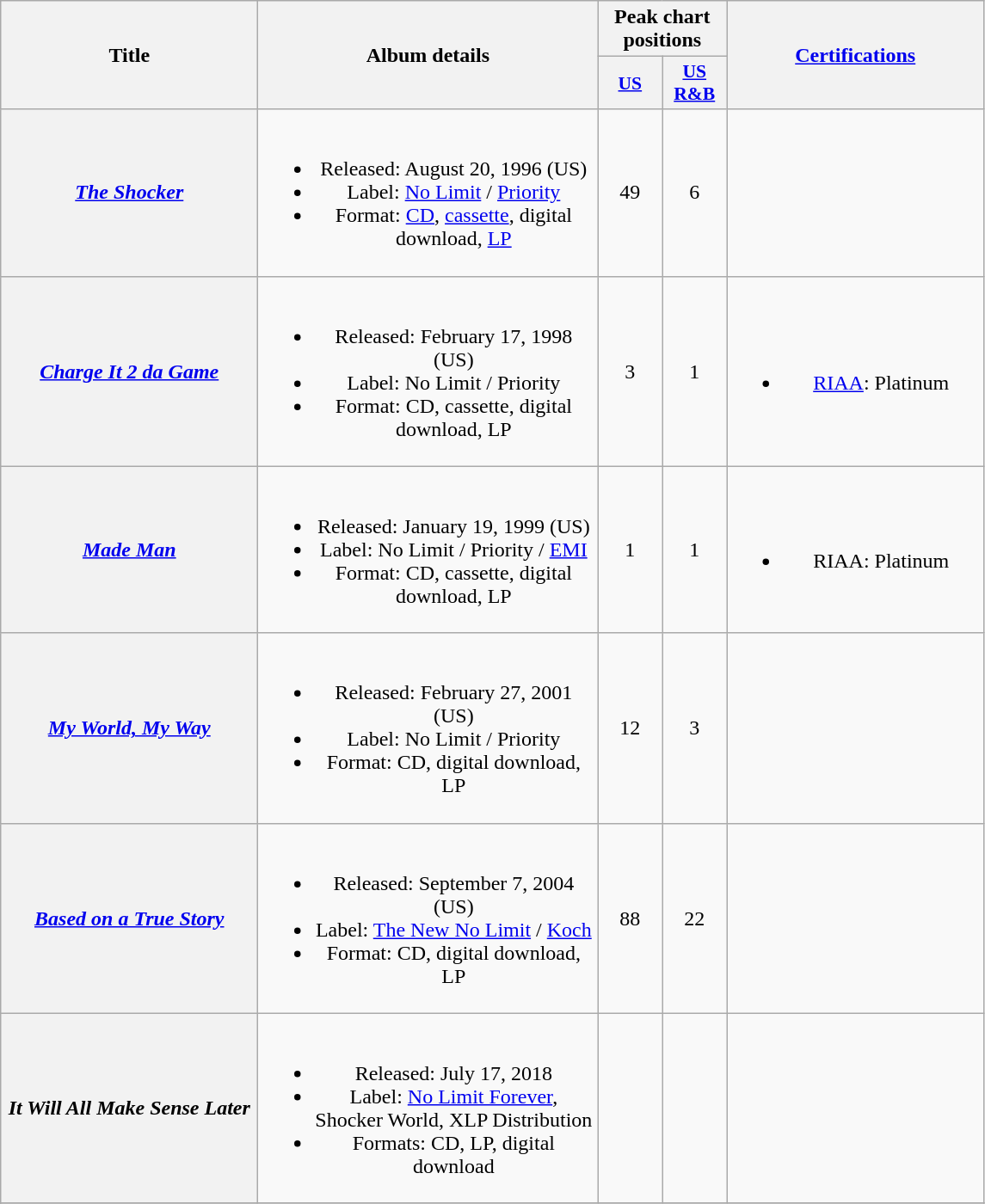<table class="wikitable plainrowheaders" style="text-align:center;">
<tr>
<th scope="col" rowspan="2" style="width:12em;">Title</th>
<th scope="col" rowspan="2" style="width:16em;">Album details</th>
<th scope="col" colspan="2">Peak chart positions</th>
<th scope="col" rowspan="2" style="width:12em;"><a href='#'>Certifications</a></th>
</tr>
<tr>
<th scope="col" style="width:3em;font-size:90%;"><a href='#'>US</a></th>
<th scope="col" style="width:3em;font-size:90%;"><a href='#'>US R&B</a></th>
</tr>
<tr>
<th scope="row"><em><a href='#'>The Shocker</a> </em></th>
<td><br><ul><li>Released: August 20, 1996 <span>(US)</span></li><li>Label: <a href='#'>No Limit</a> / <a href='#'>Priority</a></li><li>Format: <a href='#'>CD</a>, <a href='#'>cassette</a>, digital download, <a href='#'>LP</a></li></ul></td>
<td>49</td>
<td>6</td>
<td></td>
</tr>
<tr>
<th scope="row"><em><a href='#'>Charge It 2 da Game</a></em></th>
<td><br><ul><li>Released: February 17, 1998 <span>(US)</span></li><li>Label: No Limit / Priority</li><li>Format: CD, cassette, digital download, LP</li></ul></td>
<td>3</td>
<td>1</td>
<td><br><ul><li><a href='#'>RIAA</a>: Platinum</li></ul></td>
</tr>
<tr>
<th scope="row"><em><a href='#'>Made Man</a></em></th>
<td><br><ul><li>Released: January 19, 1999 <span>(US)</span></li><li>Label: No Limit / Priority / <a href='#'>EMI</a></li><li>Format: CD, cassette, digital download, LP</li></ul></td>
<td>1</td>
<td>1</td>
<td><br><ul><li>RIAA: Platinum</li></ul></td>
</tr>
<tr>
<th scope="row"><em><a href='#'>My World, My Way</a></em></th>
<td><br><ul><li>Released: February 27, 2001 <span>(US)</span></li><li>Label: No Limit / Priority</li><li>Format: CD, digital download, LP</li></ul></td>
<td>12</td>
<td>3</td>
<td></td>
</tr>
<tr>
<th scope="row"><em><a href='#'>Based on a True Story</a></em></th>
<td><br><ul><li>Released: September 7, 2004 <span>(US)</span></li><li>Label: <a href='#'>The New No Limit</a> / <a href='#'>Koch</a></li><li>Format: CD, digital download, LP</li></ul></td>
<td>88</td>
<td>22</td>
<td></td>
</tr>
<tr>
<th scope="row"><em>It Will All Make Sense Later</em></th>
<td><br><ul><li>Released: July 17, 2018</li><li>Label: <a href='#'>No Limit Forever</a>, Shocker World, XLP Distribution</li><li>Formats: CD, LP, digital download</li></ul></td>
<td></td>
<td></td>
<td></td>
</tr>
<tr>
</tr>
<tr>
</tr>
</table>
